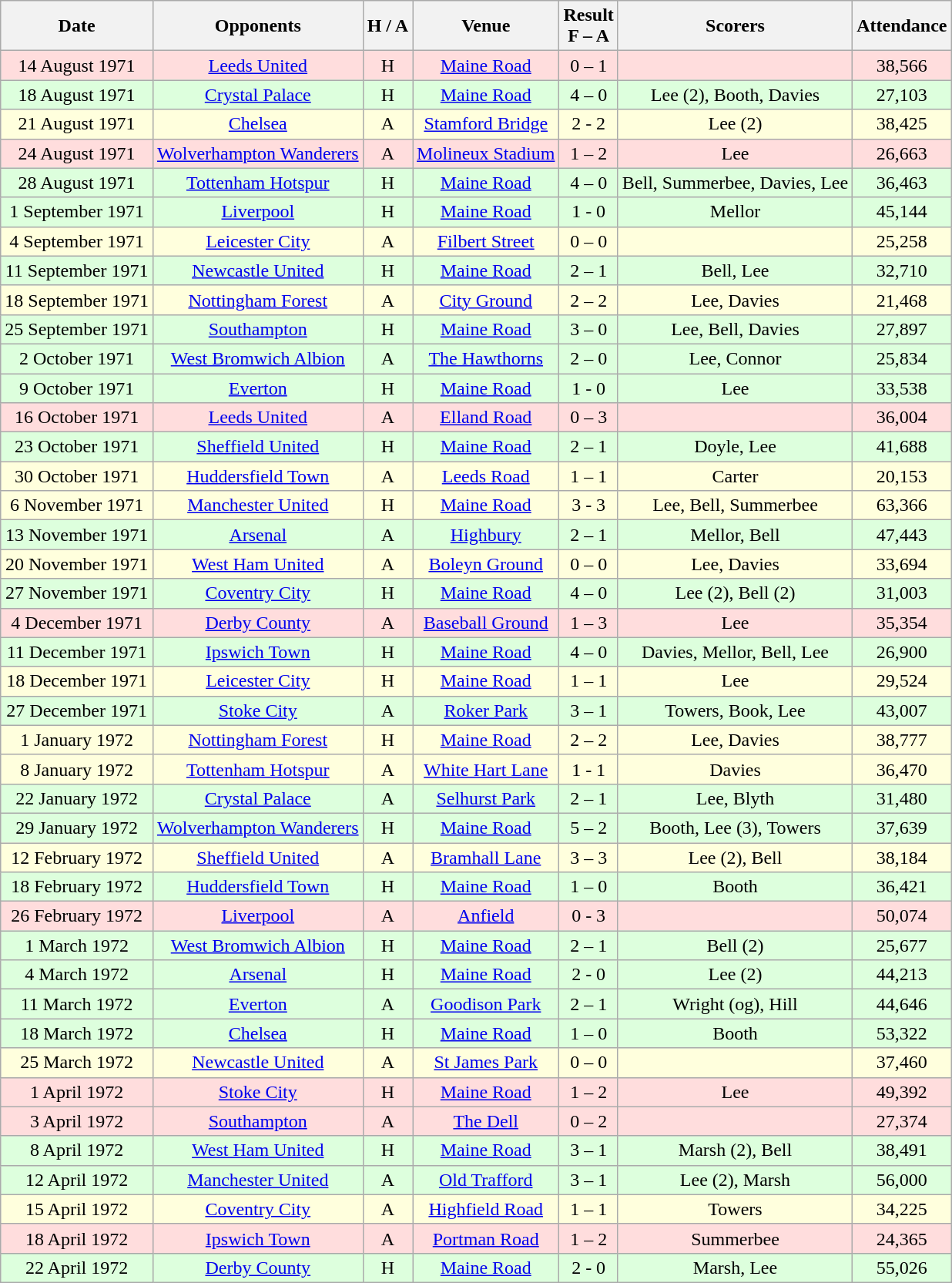<table class="wikitable" style="text-align:center">
<tr>
<th>Date</th>
<th>Opponents</th>
<th>H / A</th>
<th>Venue</th>
<th>Result<br>F – A</th>
<th>Scorers</th>
<th>Attendance</th>
</tr>
<tr bgcolor="#ffdddd">
<td>14 August 1971</td>
<td><a href='#'>Leeds United</a></td>
<td>H</td>
<td><a href='#'>Maine Road</a></td>
<td>0 – 1</td>
<td></td>
<td>38,566</td>
</tr>
<tr bgcolor="#ddffdd">
<td>18 August 1971</td>
<td><a href='#'>Crystal Palace</a></td>
<td>H</td>
<td><a href='#'>Maine Road</a></td>
<td>4 – 0</td>
<td>Lee (2), Booth, Davies</td>
<td>27,103</td>
</tr>
<tr bgcolor="#ffffdd">
<td>21 August 1971</td>
<td><a href='#'>Chelsea</a></td>
<td>A</td>
<td><a href='#'>Stamford Bridge</a></td>
<td>2 - 2</td>
<td>Lee (2)</td>
<td>38,425</td>
</tr>
<tr bgcolor="#ffdddd">
<td>24 August 1971</td>
<td><a href='#'>Wolverhampton Wanderers</a></td>
<td>A</td>
<td><a href='#'>Molineux Stadium</a></td>
<td>1 – 2</td>
<td>Lee</td>
<td>26,663</td>
</tr>
<tr bgcolor="#ddffdd">
<td>28 August 1971</td>
<td><a href='#'>Tottenham Hotspur</a></td>
<td>H</td>
<td><a href='#'>Maine Road</a></td>
<td>4 – 0</td>
<td>Bell, Summerbee, Davies, Lee</td>
<td>36,463</td>
</tr>
<tr bgcolor="#ddffdd">
<td>1 September 1971</td>
<td><a href='#'>Liverpool</a></td>
<td>H</td>
<td><a href='#'>Maine Road</a></td>
<td>1 - 0</td>
<td>Mellor</td>
<td>45,144</td>
</tr>
<tr bgcolor="#ffffdd">
<td>4 September 1971</td>
<td><a href='#'>Leicester City</a></td>
<td>A</td>
<td><a href='#'>Filbert Street</a></td>
<td>0 – 0</td>
<td></td>
<td>25,258</td>
</tr>
<tr bgcolor="#ddffdd">
<td>11 September 1971</td>
<td><a href='#'>Newcastle United</a></td>
<td>H</td>
<td><a href='#'>Maine Road</a></td>
<td>2 – 1</td>
<td>Bell, Lee</td>
<td>32,710</td>
</tr>
<tr bgcolor="#ffffdd">
<td>18 September 1971</td>
<td><a href='#'>Nottingham Forest</a></td>
<td>A</td>
<td><a href='#'>City Ground</a></td>
<td>2 – 2</td>
<td>Lee, Davies</td>
<td>21,468</td>
</tr>
<tr bgcolor="#ddffdd">
<td>25 September 1971</td>
<td><a href='#'>Southampton</a></td>
<td>H</td>
<td><a href='#'>Maine Road</a></td>
<td>3 – 0</td>
<td>Lee, Bell, Davies</td>
<td>27,897</td>
</tr>
<tr bgcolor="#ddffdd">
<td>2 October 1971</td>
<td><a href='#'>West Bromwich Albion</a></td>
<td>A</td>
<td><a href='#'>The Hawthorns</a></td>
<td>2 – 0</td>
<td>Lee, Connor</td>
<td>25,834</td>
</tr>
<tr bgcolor="#ddffdd">
<td>9 October 1971</td>
<td><a href='#'>Everton</a></td>
<td>H</td>
<td><a href='#'>Maine Road</a></td>
<td>1 - 0</td>
<td>Lee</td>
<td>33,538</td>
</tr>
<tr bgcolor="#ffdddd">
<td>16 October 1971</td>
<td><a href='#'>Leeds United</a></td>
<td>A</td>
<td><a href='#'>Elland Road</a></td>
<td>0 – 3</td>
<td></td>
<td>36,004</td>
</tr>
<tr bgcolor="#ddffdd">
<td>23 October 1971</td>
<td><a href='#'>Sheffield United</a></td>
<td>H</td>
<td><a href='#'>Maine Road</a></td>
<td>2 – 1</td>
<td>Doyle, Lee</td>
<td>41,688</td>
</tr>
<tr bgcolor="#ffffdd">
<td>30 October 1971</td>
<td><a href='#'>Huddersfield Town</a></td>
<td>A</td>
<td><a href='#'>Leeds Road</a></td>
<td>1 – 1</td>
<td>Carter</td>
<td>20,153</td>
</tr>
<tr bgcolor="#ffffdd">
<td>6 November 1971</td>
<td><a href='#'>Manchester United</a></td>
<td>H</td>
<td><a href='#'>Maine Road</a></td>
<td>3 - 3</td>
<td>Lee, Bell, Summerbee</td>
<td>63,366</td>
</tr>
<tr bgcolor="#ddffdd">
<td>13 November 1971</td>
<td><a href='#'>Arsenal</a></td>
<td>A</td>
<td><a href='#'>Highbury</a></td>
<td>2 – 1</td>
<td>Mellor, Bell</td>
<td>47,443</td>
</tr>
<tr bgcolor="#ffffdd">
<td>20 November 1971</td>
<td><a href='#'>West Ham United</a></td>
<td>A</td>
<td><a href='#'>Boleyn Ground</a></td>
<td>0 – 0</td>
<td>Lee, Davies</td>
<td>33,694</td>
</tr>
<tr bgcolor="#ddffdd">
<td>27 November 1971</td>
<td><a href='#'>Coventry City</a></td>
<td>H</td>
<td><a href='#'>Maine Road</a></td>
<td>4 – 0</td>
<td>Lee (2), Bell (2)</td>
<td>31,003</td>
</tr>
<tr bgcolor="#ffdddd">
<td>4 December 1971</td>
<td><a href='#'>Derby County</a></td>
<td>A</td>
<td><a href='#'>Baseball Ground</a></td>
<td>1 – 3</td>
<td>Lee</td>
<td>35,354</td>
</tr>
<tr bgcolor="#ddffdd">
<td>11 December 1971</td>
<td><a href='#'>Ipswich Town</a></td>
<td>H</td>
<td><a href='#'>Maine Road</a></td>
<td>4 – 0</td>
<td>Davies, Mellor, Bell, Lee</td>
<td>26,900</td>
</tr>
<tr bgcolor="#ffffdd">
<td>18 December 1971</td>
<td><a href='#'>Leicester City</a></td>
<td>H</td>
<td><a href='#'>Maine Road</a></td>
<td>1 – 1</td>
<td>Lee</td>
<td>29,524</td>
</tr>
<tr bgcolor="#ddffdd">
<td>27 December 1971</td>
<td><a href='#'>Stoke City</a></td>
<td>A</td>
<td><a href='#'>Roker Park</a></td>
<td>3 – 1</td>
<td>Towers, Book, Lee</td>
<td>43,007</td>
</tr>
<tr bgcolor="#ffffdd">
<td>1 January 1972</td>
<td><a href='#'>Nottingham Forest</a></td>
<td>H</td>
<td><a href='#'>Maine Road</a></td>
<td>2 – 2</td>
<td>Lee, Davies</td>
<td>38,777</td>
</tr>
<tr bgcolor="#ffffdd">
<td>8 January 1972</td>
<td><a href='#'>Tottenham Hotspur</a></td>
<td>A</td>
<td><a href='#'>White Hart Lane</a></td>
<td>1 - 1</td>
<td>Davies</td>
<td>36,470</td>
</tr>
<tr bgcolor="#ddffdd">
<td>22 January 1972</td>
<td><a href='#'>Crystal Palace</a></td>
<td>A</td>
<td><a href='#'>Selhurst Park</a></td>
<td>2 – 1</td>
<td>Lee, Blyth</td>
<td>31,480</td>
</tr>
<tr bgcolor="#ddffdd">
<td>29 January 1972</td>
<td><a href='#'>Wolverhampton Wanderers</a></td>
<td>H</td>
<td><a href='#'>Maine Road</a></td>
<td>5 – 2</td>
<td>Booth, Lee (3), Towers</td>
<td>37,639</td>
</tr>
<tr bgcolor="#ffffdd">
<td>12 February 1972</td>
<td><a href='#'>Sheffield United</a></td>
<td>A</td>
<td><a href='#'>Bramhall Lane</a></td>
<td>3 – 3</td>
<td>Lee (2), Bell</td>
<td>38,184</td>
</tr>
<tr bgcolor="#ddffdd">
<td>18 February 1972</td>
<td><a href='#'>Huddersfield Town</a></td>
<td>H</td>
<td><a href='#'>Maine Road</a></td>
<td>1 – 0</td>
<td>Booth</td>
<td>36,421</td>
</tr>
<tr bgcolor="#ffdddd">
<td>26 February 1972</td>
<td><a href='#'>Liverpool</a></td>
<td>A</td>
<td><a href='#'>Anfield</a></td>
<td>0 - 3</td>
<td></td>
<td>50,074</td>
</tr>
<tr bgcolor="#ddffdd">
<td>1 March 1972</td>
<td><a href='#'>West Bromwich Albion</a></td>
<td>H</td>
<td><a href='#'>Maine Road</a></td>
<td>2 – 1</td>
<td>Bell (2)</td>
<td>25,677</td>
</tr>
<tr bgcolor="#ddffdd">
<td>4 March 1972</td>
<td><a href='#'>Arsenal</a></td>
<td>H</td>
<td><a href='#'>Maine Road</a></td>
<td>2 - 0</td>
<td>Lee (2)</td>
<td>44,213</td>
</tr>
<tr bgcolor="#ddffdd">
<td>11 March 1972</td>
<td><a href='#'>Everton</a></td>
<td>A</td>
<td><a href='#'>Goodison Park</a></td>
<td>2 – 1</td>
<td>Wright (og), Hill</td>
<td>44,646</td>
</tr>
<tr bgcolor="#ddffdd">
<td>18 March 1972</td>
<td><a href='#'>Chelsea</a></td>
<td>H</td>
<td><a href='#'>Maine Road</a></td>
<td>1 – 0</td>
<td>Booth</td>
<td>53,322</td>
</tr>
<tr bgcolor="#ffffdd">
<td>25 March 1972</td>
<td><a href='#'>Newcastle United</a></td>
<td>A</td>
<td><a href='#'>St James Park</a></td>
<td>0 – 0</td>
<td></td>
<td>37,460</td>
</tr>
<tr bgcolor="#ffdddd">
<td>1 April 1972</td>
<td><a href='#'>Stoke City</a></td>
<td>H</td>
<td><a href='#'>Maine Road</a></td>
<td>1 – 2</td>
<td>Lee</td>
<td>49,392</td>
</tr>
<tr bgcolor="#ffdddd">
<td>3 April 1972</td>
<td><a href='#'>Southampton</a></td>
<td>A</td>
<td><a href='#'>The Dell</a></td>
<td>0 – 2</td>
<td></td>
<td>27,374</td>
</tr>
<tr bgcolor="#ddffdd">
<td>8 April 1972</td>
<td><a href='#'>West Ham United</a></td>
<td>H</td>
<td><a href='#'>Maine Road</a></td>
<td>3 – 1</td>
<td>Marsh (2), Bell</td>
<td>38,491</td>
</tr>
<tr bgcolor="#ddffdd">
<td>12 April 1972</td>
<td><a href='#'>Manchester United</a></td>
<td>A</td>
<td><a href='#'>Old Trafford</a></td>
<td>3 – 1</td>
<td>Lee (2), Marsh</td>
<td>56,000</td>
</tr>
<tr bgcolor="#ffffdd">
<td>15 April 1972</td>
<td><a href='#'>Coventry City</a></td>
<td>A</td>
<td><a href='#'>Highfield Road</a></td>
<td>1 – 1</td>
<td>Towers</td>
<td>34,225</td>
</tr>
<tr bgcolor="#ffdddd">
<td>18 April 1972</td>
<td><a href='#'>Ipswich Town</a></td>
<td>A</td>
<td><a href='#'>Portman Road</a></td>
<td>1 – 2</td>
<td>Summerbee</td>
<td>24,365</td>
</tr>
<tr bgcolor="#ddffdd">
<td>22 April 1972</td>
<td><a href='#'>Derby County</a></td>
<td>H</td>
<td><a href='#'>Maine Road</a></td>
<td>2 - 0</td>
<td>Marsh, Lee</td>
<td>55,026</td>
</tr>
</table>
